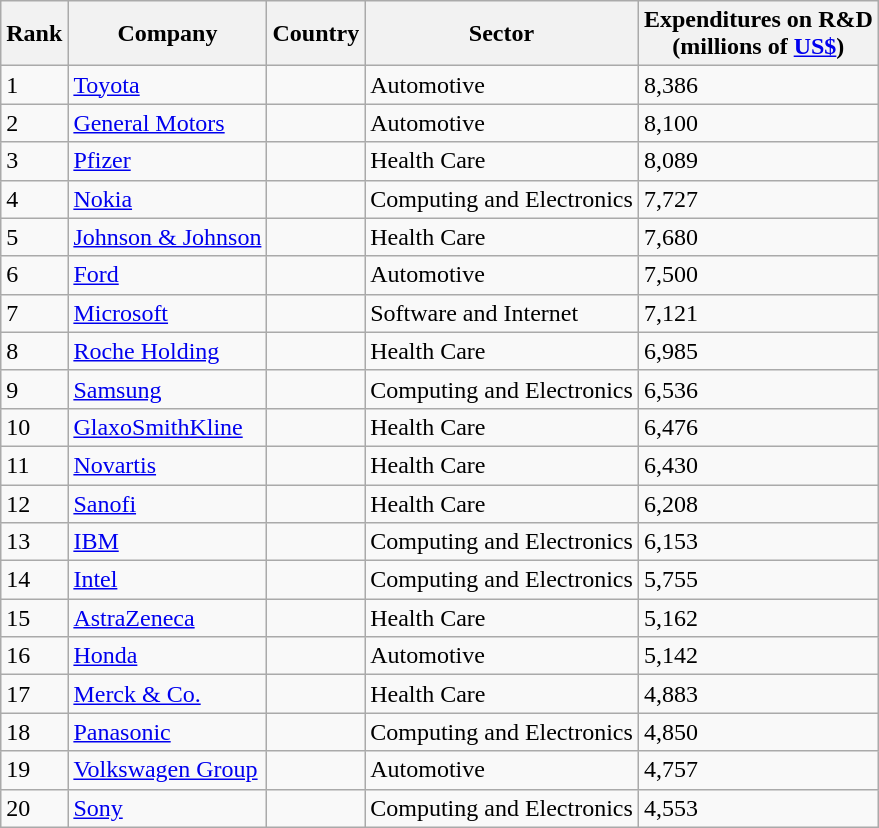<table class="wikitable sortable">
<tr>
<th>Rank</th>
<th>Company</th>
<th>Country</th>
<th>Sector</th>
<th>Expenditures on R&D <br> (millions of <a href='#'>US$</a>)</th>
</tr>
<tr>
<td>1</td>
<td><a href='#'>Toyota</a></td>
<td></td>
<td>Automotive</td>
<td>8,386</td>
</tr>
<tr>
<td>2</td>
<td><a href='#'>General Motors</a></td>
<td></td>
<td>Automotive</td>
<td>8,100</td>
</tr>
<tr>
<td>3</td>
<td><a href='#'>Pfizer</a></td>
<td></td>
<td>Health Care</td>
<td>8,089</td>
</tr>
<tr>
<td>4</td>
<td><a href='#'>Nokia</a></td>
<td></td>
<td>Computing and Electronics</td>
<td>7,727</td>
</tr>
<tr>
<td>5</td>
<td><a href='#'>Johnson & Johnson</a></td>
<td></td>
<td>Health Care</td>
<td>7,680</td>
</tr>
<tr>
<td>6</td>
<td><a href='#'>Ford</a></td>
<td></td>
<td>Automotive</td>
<td>7,500</td>
</tr>
<tr>
<td>7</td>
<td><a href='#'>Microsoft</a></td>
<td></td>
<td>Software and Internet</td>
<td>7,121</td>
</tr>
<tr>
<td>8</td>
<td><a href='#'>Roche Holding</a></td>
<td></td>
<td>Health Care</td>
<td>6,985</td>
</tr>
<tr>
<td>9</td>
<td><a href='#'>Samsung</a></td>
<td></td>
<td>Computing and Electronics</td>
<td>6,536</td>
</tr>
<tr>
<td>10</td>
<td><a href='#'>GlaxoSmithKline</a></td>
<td></td>
<td>Health Care</td>
<td>6,476</td>
</tr>
<tr>
<td>11</td>
<td><a href='#'>Novartis</a></td>
<td></td>
<td>Health Care</td>
<td>6,430</td>
</tr>
<tr>
<td>12</td>
<td><a href='#'>Sanofi</a></td>
<td></td>
<td>Health Care</td>
<td>6,208</td>
</tr>
<tr>
<td>13</td>
<td><a href='#'>IBM</a></td>
<td></td>
<td>Computing and Electronics</td>
<td>6,153</td>
</tr>
<tr>
<td>14</td>
<td><a href='#'>Intel</a></td>
<td></td>
<td>Computing and Electronics</td>
<td>5,755</td>
</tr>
<tr>
<td>15</td>
<td><a href='#'>AstraZeneca</a></td>
<td></td>
<td>Health Care</td>
<td>5,162</td>
</tr>
<tr>
<td>16</td>
<td><a href='#'>Honda</a></td>
<td></td>
<td>Automotive</td>
<td>5,142</td>
</tr>
<tr>
<td>17</td>
<td><a href='#'>Merck & Co.</a></td>
<td></td>
<td>Health Care</td>
<td>4,883</td>
</tr>
<tr>
<td>18</td>
<td><a href='#'>Panasonic</a></td>
<td></td>
<td>Computing and Electronics</td>
<td>4,850</td>
</tr>
<tr>
<td>19</td>
<td><a href='#'>Volkswagen Group</a></td>
<td></td>
<td>Automotive</td>
<td>4,757</td>
</tr>
<tr>
<td>20</td>
<td><a href='#'>Sony</a></td>
<td></td>
<td>Computing and Electronics</td>
<td>4,553</td>
</tr>
</table>
